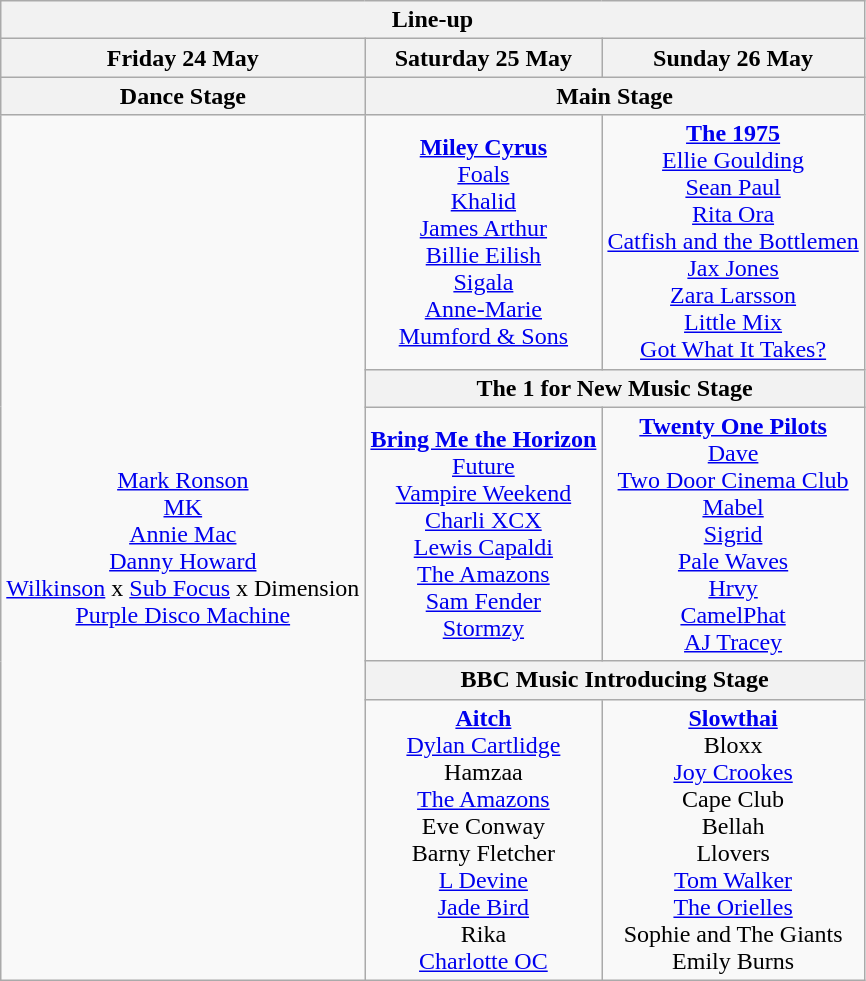<table class="wikitable collapsible" style="text-align:center;"|>
<tr>
<th colspan="3">Line-up</th>
</tr>
<tr>
<th>Friday 24 May</th>
<th>Saturday 25 May</th>
<th>Sunday 26 May</th>
</tr>
<tr>
<th>Dance Stage</th>
<th colspan="2">Main Stage</th>
</tr>
<tr>
<td rowspan="5"><a href='#'>Mark Ronson</a><br><a href='#'>MK</a><br><a href='#'>Annie Mac</a><br><a href='#'>Danny Howard</a><br><a href='#'>Wilkinson</a> x <a href='#'>Sub Focus</a> x Dimension<br><a href='#'>Purple Disco Machine</a></td>
<td><strong><a href='#'>Miley Cyrus</a></strong><br><a href='#'>Foals</a><br><a href='#'>Khalid</a><br><a href='#'>James Arthur</a><br><a href='#'>Billie Eilish</a><br><a href='#'>Sigala</a><br><a href='#'>Anne-Marie</a><br><a href='#'>Mumford & Sons</a></td>
<td><strong><a href='#'>The 1975</a></strong><br><a href='#'>Ellie Goulding</a><br><a href='#'>Sean Paul</a><br><a href='#'>Rita Ora</a><br><a href='#'>Catfish and the Bottlemen</a><br><a href='#'>Jax Jones</a><br><a href='#'>Zara Larsson</a><br><a href='#'>Little Mix</a><br><a href='#'>Got What It Takes?</a></td>
</tr>
<tr>
<th colspan="2">The 1 for New Music Stage</th>
</tr>
<tr>
<td><strong><a href='#'>Bring Me the Horizon</a></strong><br><a href='#'>Future</a><br><a href='#'>Vampire Weekend</a><br><a href='#'>Charli XCX</a><br><a href='#'>Lewis Capaldi</a><br><a href='#'>The Amazons</a><br><a href='#'>Sam Fender</a><br><a href='#'>Stormzy</a></td>
<td><strong><a href='#'>Twenty One Pilots</a></strong><br><a href='#'>Dave</a><br><a href='#'>Two Door Cinema Club</a><br><a href='#'>Mabel</a><br><a href='#'>Sigrid</a><br><a href='#'>Pale Waves</a><br><a href='#'>Hrvy</a><br><a href='#'>CamelPhat</a><br><a href='#'>AJ Tracey</a></td>
</tr>
<tr>
<th colspan="2">BBC Music Introducing Stage</th>
</tr>
<tr>
<td><a href='#'><strong>Aitch</strong></a><br><a href='#'>Dylan Cartlidge</a><br>Hamzaa<br><a href='#'>The Amazons</a><br>Eve Conway<br>Barny Fletcher<br><a href='#'>L Devine</a><br><a href='#'>Jade Bird</a><br>Rika<br><a href='#'>Charlotte OC</a></td>
<td><strong><a href='#'>Slowthai</a></strong><br>Bloxx<br><a href='#'>Joy Crookes</a><br>Cape Club<br>Bellah<br>Llovers<br><a href='#'>Tom Walker</a><br><a href='#'>The Orielles</a><br>Sophie and The Giants<br>Emily Burns</td>
</tr>
</table>
